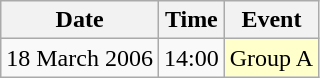<table class = "wikitable" style="text-align:center;">
<tr>
<th>Date</th>
<th>Time</th>
<th>Event</th>
</tr>
<tr>
<td>18 March 2006</td>
<td>14:00</td>
<td bgcolor=ffffcc>Group A</td>
</tr>
</table>
